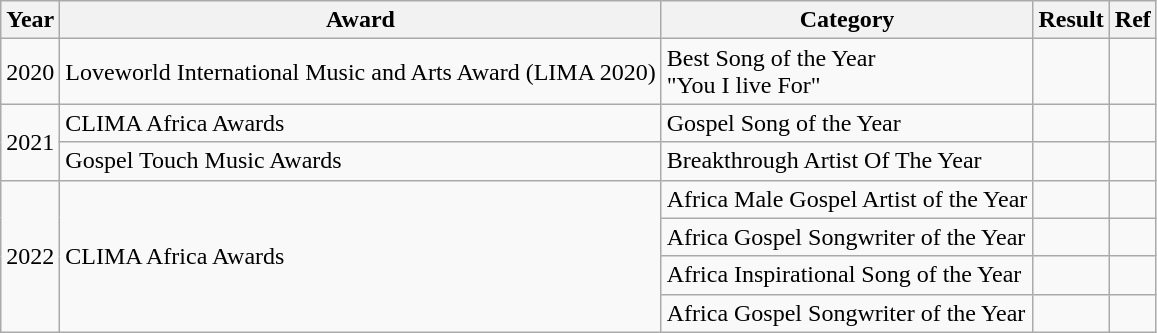<table class="wikitable">
<tr>
<th>Year</th>
<th>Award</th>
<th>Category</th>
<th>Result</th>
<th>Ref</th>
</tr>
<tr>
<td>2020</td>
<td>Loveworld International Music and Arts Award (LIMA 2020)</td>
<td>Best Song of the Year<br>"You I live For"</td>
<td></td>
<td></td>
</tr>
<tr>
<td rowspan="2">2021</td>
<td>CLIMA Africa Awards</td>
<td>Gospel Song of the Year</td>
<td></td>
<td></td>
</tr>
<tr>
<td>Gospel Touch Music Awards</td>
<td>Breakthrough Artist Of The Year</td>
<td></td>
<td></td>
</tr>
<tr>
<td rowspan="4">2022</td>
<td rowspan="4">CLIMA Africa Awards</td>
<td>Africa Male Gospel Artist of the Year</td>
<td></td>
<td></td>
</tr>
<tr>
<td>Africa Gospel Songwriter of the Year</td>
<td></td>
<td></td>
</tr>
<tr>
<td>Africa Inspirational Song of the Year</td>
<td></td>
<td></td>
</tr>
<tr>
<td>Africa Gospel Songwriter of the Year</td>
<td></td>
<td></td>
</tr>
</table>
